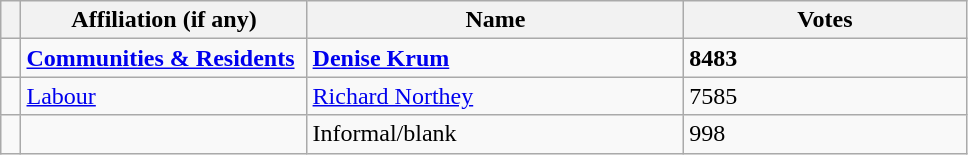<table class="wikitable" style="width:51%;">
<tr>
<th style="width:1%;"></th>
<th style="width:15%;">Affiliation (if any)</th>
<th style="width:20%;">Name</th>
<th style="width:15%;">Votes</th>
</tr>
<tr>
<td bgcolor=></td>
<td><strong><a href='#'>Communities & Residents</a> </strong></td>
<td><strong><a href='#'>Denise Krum</a></strong></td>
<td><strong>8483</strong></td>
</tr>
<tr>
<td bgcolor=></td>
<td><a href='#'>Labour</a></td>
<td><a href='#'>Richard Northey</a></td>
<td>7585</td>
</tr>
<tr>
<td bgcolor=></td>
<td></td>
<td>Informal/blank</td>
<td>998</td>
</tr>
</table>
